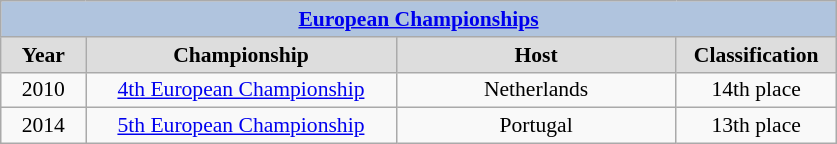<table class="wikitable" style=font-size:90%>
<tr align=center style="background:#B0C4DE;">
<td colspan=4><strong><a href='#'>European Championships</a></strong></td>
</tr>
<tr align=center bgcolor="#dddddd">
<td width=50><strong>Year</strong></td>
<td width=200><strong>Championship</strong></td>
<td width=180><strong>Host</strong></td>
<td width=100><strong>Classification</strong></td>
</tr>
<tr align=center>
<td>2010</td>
<td><a href='#'>4th European Championship</a></td>
<td>Netherlands</td>
<td align="center">14th place</td>
</tr>
<tr align=center>
<td>2014</td>
<td><a href='#'>5th European Championship</a></td>
<td>Portugal</td>
<td align="center">13th place</td>
</tr>
</table>
